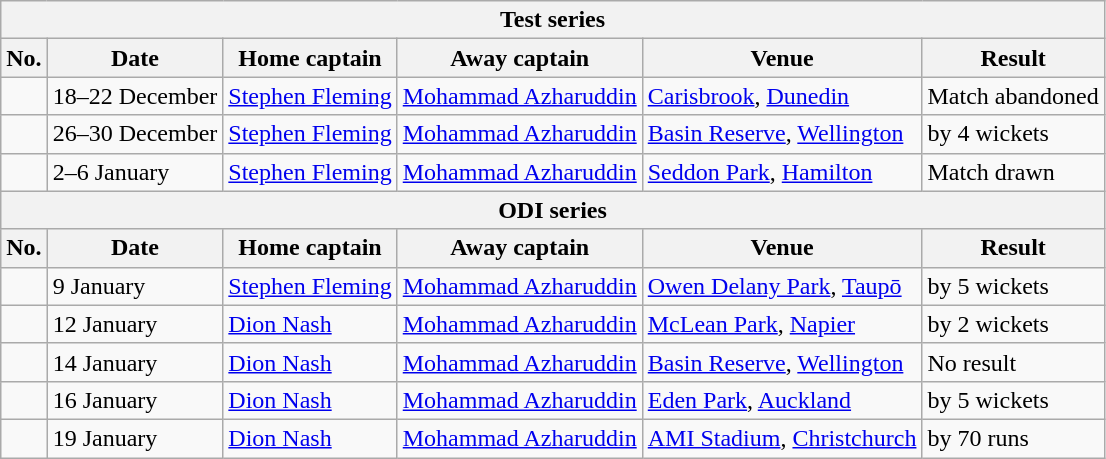<table class="wikitable">
<tr>
<th colspan="9">Test series</th>
</tr>
<tr>
<th>No.</th>
<th>Date</th>
<th>Home captain</th>
<th>Away captain</th>
<th>Venue</th>
<th>Result</th>
</tr>
<tr>
<td></td>
<td>18–22 December</td>
<td><a href='#'>Stephen Fleming</a></td>
<td><a href='#'>Mohammad Azharuddin</a></td>
<td><a href='#'>Carisbrook</a>, <a href='#'>Dunedin</a></td>
<td>Match abandoned</td>
</tr>
<tr>
<td></td>
<td>26–30 December</td>
<td><a href='#'>Stephen Fleming</a></td>
<td><a href='#'>Mohammad Azharuddin</a></td>
<td><a href='#'>Basin Reserve</a>, <a href='#'>Wellington</a></td>
<td> by 4 wickets</td>
</tr>
<tr>
<td></td>
<td>2–6 January</td>
<td><a href='#'>Stephen Fleming</a></td>
<td><a href='#'>Mohammad Azharuddin</a></td>
<td><a href='#'>Seddon Park</a>, <a href='#'>Hamilton</a></td>
<td>Match drawn</td>
</tr>
<tr>
<th colspan="9">ODI series</th>
</tr>
<tr>
<th>No.</th>
<th>Date</th>
<th>Home captain</th>
<th>Away captain</th>
<th>Venue</th>
<th>Result</th>
</tr>
<tr>
<td></td>
<td>9 January</td>
<td><a href='#'>Stephen Fleming</a></td>
<td><a href='#'>Mohammad Azharuddin</a></td>
<td><a href='#'>Owen Delany Park</a>, <a href='#'>Taupō</a></td>
<td> by 5 wickets</td>
</tr>
<tr>
<td></td>
<td>12 January</td>
<td><a href='#'>Dion Nash</a></td>
<td><a href='#'>Mohammad Azharuddin</a></td>
<td><a href='#'>McLean Park</a>, <a href='#'>Napier</a></td>
<td> by 2 wickets</td>
</tr>
<tr>
<td></td>
<td>14 January</td>
<td><a href='#'>Dion Nash</a></td>
<td><a href='#'>Mohammad Azharuddin</a></td>
<td><a href='#'>Basin Reserve</a>, <a href='#'>Wellington</a></td>
<td>No result</td>
</tr>
<tr>
<td></td>
<td>16 January</td>
<td><a href='#'>Dion Nash</a></td>
<td><a href='#'>Mohammad Azharuddin</a></td>
<td><a href='#'>Eden Park</a>, <a href='#'>Auckland</a></td>
<td> by 5 wickets</td>
</tr>
<tr>
<td></td>
<td>19 January</td>
<td><a href='#'>Dion Nash</a></td>
<td><a href='#'>Mohammad Azharuddin</a></td>
<td><a href='#'>AMI Stadium</a>, <a href='#'>Christchurch</a></td>
<td> by 70 runs</td>
</tr>
</table>
